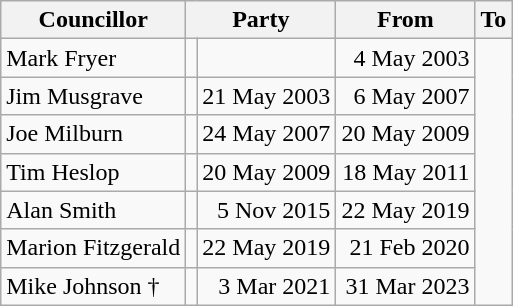<table class=wikitable>
<tr>
<th>Councillor</th>
<th colspan=2>Party</th>
<th>From</th>
<th>To</th>
</tr>
<tr>
<td>Mark Fryer</td>
<td></td>
<td></td>
<td align=right>4 May 2003</td>
</tr>
<tr>
<td>Jim Musgrave</td>
<td></td>
<td align=right>21 May 2003</td>
<td align=right>6 May 2007</td>
</tr>
<tr>
<td>Joe Milburn</td>
<td></td>
<td align=right>24 May 2007</td>
<td align=right>20 May 2009</td>
</tr>
<tr>
<td>Tim Heslop</td>
<td></td>
<td align=right>20 May 2009</td>
<td align=right>18 May 2011</td>
</tr>
<tr>
<td>Alan Smith</td>
<td></td>
<td align=right>5 Nov 2015</td>
<td align=right>22 May 2019</td>
</tr>
<tr>
<td>Marion Fitzgerald</td>
<td></td>
<td align=right>22 May 2019</td>
<td align=right>21 Feb 2020</td>
</tr>
<tr>
<td>Mike Johnson †</td>
<td></td>
<td align=right>3 Mar 2021</td>
<td align=right>31 Mar 2023</td>
</tr>
</table>
